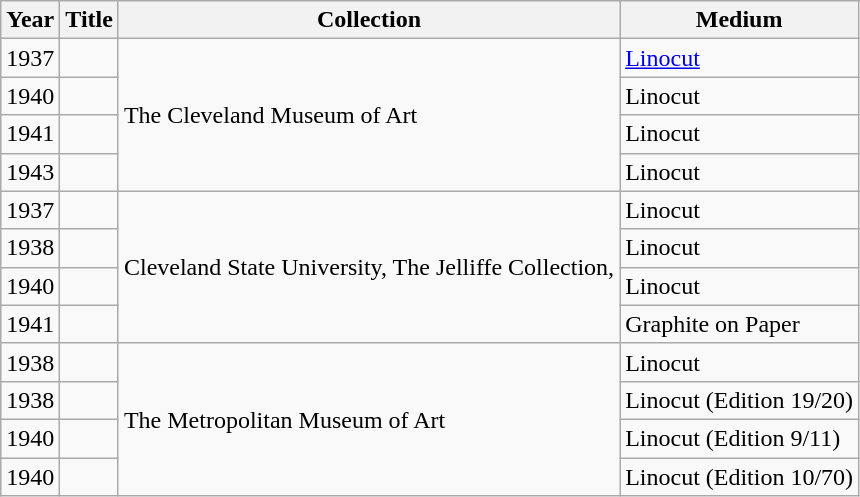<table class="wikitable">
<tr>
<th>Year</th>
<th>Title</th>
<th>Collection</th>
<th>Medium</th>
</tr>
<tr>
<td>1937</td>
<td><em></em></td>
<td rowspan="4">The Cleveland Museum of Art</td>
<td><a href='#'>Linocut</a></td>
</tr>
<tr>
<td>1940</td>
<td><em></em></td>
<td>Linocut</td>
</tr>
<tr>
<td>1941</td>
<td><em></em></td>
<td>Linocut</td>
</tr>
<tr>
<td>1943</td>
<td><em></em></td>
<td>Linocut</td>
</tr>
<tr>
<td>1937</td>
<td><em></em></td>
<td rowspan="4">Cleveland State University, The Jelliffe Collection,<br></td>
<td>Linocut</td>
</tr>
<tr>
<td>1938</td>
<td><em></em></td>
<td>Linocut</td>
</tr>
<tr>
<td>1940</td>
<td><em></em></td>
<td>Linocut</td>
</tr>
<tr>
<td>1941</td>
<td><em></em></td>
<td>Graphite on Paper</td>
</tr>
<tr>
<td>1938</td>
<td><em></em></td>
<td rowspan="4">The Metropolitan Museum of Art</td>
<td>Linocut</td>
</tr>
<tr>
<td>1938</td>
<td><em></em></td>
<td>Linocut (Edition 19/20)</td>
</tr>
<tr>
<td>1940</td>
<td><em></em></td>
<td>Linocut (Edition 9/11)</td>
</tr>
<tr>
<td>1940</td>
<td><em></em></td>
<td>Linocut (Edition 10/70)</td>
</tr>
</table>
